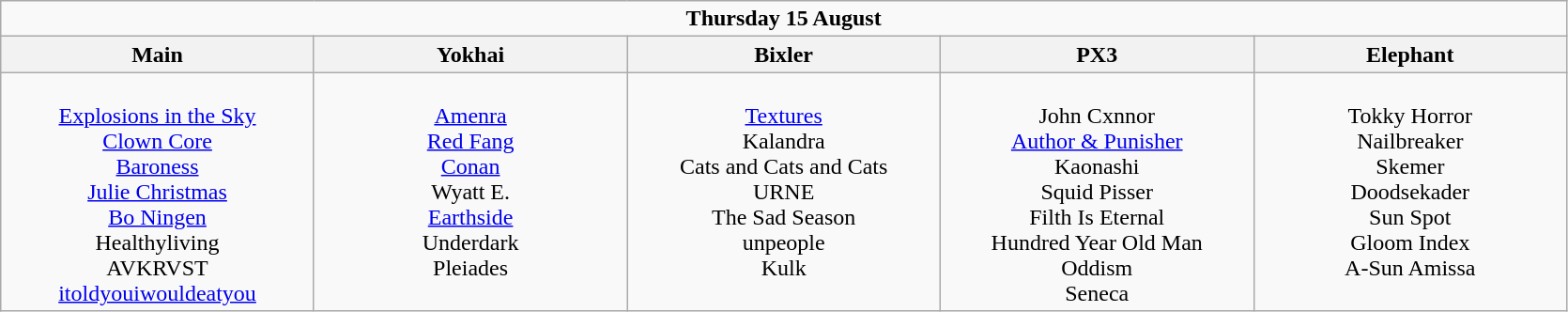<table class="wikitable">
<tr>
<td colspan="5" style="text-align:center;"><strong>Thursday 15 August</strong></td>
</tr>
<tr>
<th>Main</th>
<th>Yokhai</th>
<th>Bixler</th>
<th>PX3</th>
<th>Elephant</th>
</tr>
<tr>
<td style="text-align:center; vertical-align:top; width:215px;"><br><a href='#'>Explosions in the Sky</a><br>
<a href='#'>Clown Core</a><br>
<a href='#'>Baroness</a><br>
<a href='#'>Julie Christmas</a><br>
<a href='#'>Bo Ningen</a><br>
Healthyliving<br>
AVKRVST<br>
<a href='#'>itoldyouiwouldeatyou</a> <br></td>
<td style="text-align:center; vertical-align:top; width:215px;"><br><a href='#'>Amenra</a><br>
<a href='#'>Red Fang</a><br>
<a href='#'>Conan</a><br>
Wyatt E.<br>
<a href='#'>Earthside</a><br>
Underdark<br>
Pleiades<br></td>
<td style="text-align:center; vertical-align:top; width:215px;"><br><a href='#'>Textures</a><br>
Kalandra<br>
Cats and Cats and Cats<br>
URNE<br>
The Sad Season<br>
unpeople<br>
Kulk<br></td>
<td style="text-align:center; vertical-align:top; width:215px;"><br>John Cxnnor<br>
<a href='#'>Author & Punisher</a><br>
Kaonashi<br>
Squid Pisser<br>
Filth Is Eternal<br>
Hundred Year Old Man<br>
Oddism<br>
Seneca<br></td>
<td style="text-align:center; vertical-align:top; width:215px;"><br>Tokky Horror<br>
Nailbreaker<br>
Skemer<br>
Doodsekader<br>
Sun Spot<br>
Gloom Index<br>
A-Sun Amissa<br></td>
</tr>
</table>
